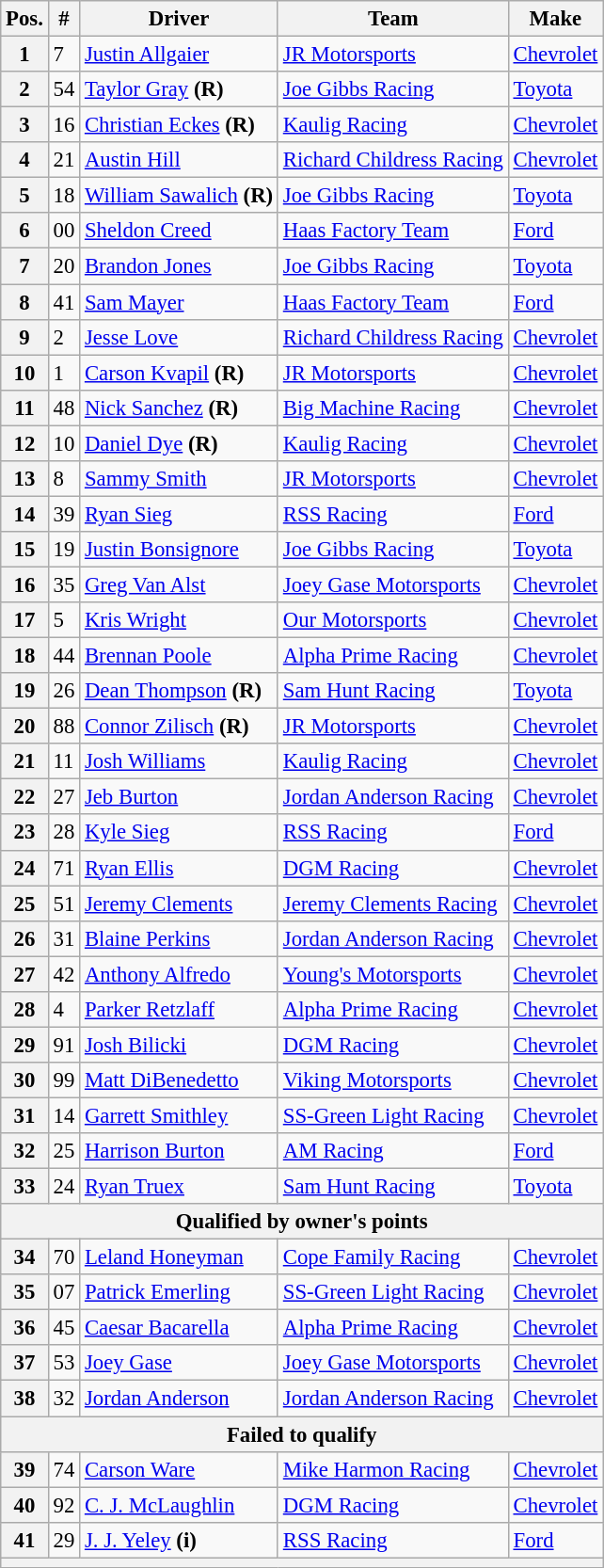<table class="wikitable" style="font-size:95%">
<tr>
<th>Pos.</th>
<th>#</th>
<th>Driver</th>
<th>Team</th>
<th>Make</th>
</tr>
<tr>
<th>1</th>
<td>7</td>
<td><a href='#'>Justin Allgaier</a></td>
<td><a href='#'>JR Motorsports</a></td>
<td><a href='#'>Chevrolet</a></td>
</tr>
<tr>
<th>2</th>
<td>54</td>
<td><a href='#'>Taylor Gray</a> <strong>(R)</strong></td>
<td><a href='#'>Joe Gibbs Racing</a></td>
<td><a href='#'>Toyota</a></td>
</tr>
<tr>
<th>3</th>
<td>16</td>
<td><a href='#'>Christian Eckes</a> <strong>(R)</strong></td>
<td><a href='#'>Kaulig Racing</a></td>
<td><a href='#'>Chevrolet</a></td>
</tr>
<tr>
<th>4</th>
<td>21</td>
<td><a href='#'>Austin Hill</a></td>
<td><a href='#'>Richard Childress Racing</a></td>
<td><a href='#'>Chevrolet</a></td>
</tr>
<tr>
<th>5</th>
<td>18</td>
<td><a href='#'>William Sawalich</a> <strong>(R)</strong></td>
<td><a href='#'>Joe Gibbs Racing</a></td>
<td><a href='#'>Toyota</a></td>
</tr>
<tr>
<th>6</th>
<td>00</td>
<td><a href='#'>Sheldon Creed</a></td>
<td><a href='#'>Haas Factory Team</a></td>
<td><a href='#'>Ford</a></td>
</tr>
<tr>
<th>7</th>
<td>20</td>
<td><a href='#'>Brandon Jones</a></td>
<td><a href='#'>Joe Gibbs Racing</a></td>
<td><a href='#'>Toyota</a></td>
</tr>
<tr>
<th>8</th>
<td>41</td>
<td><a href='#'>Sam Mayer</a></td>
<td><a href='#'>Haas Factory Team</a></td>
<td><a href='#'>Ford</a></td>
</tr>
<tr>
<th>9</th>
<td>2</td>
<td><a href='#'>Jesse Love</a></td>
<td><a href='#'>Richard Childress Racing</a></td>
<td><a href='#'>Chevrolet</a></td>
</tr>
<tr>
<th>10</th>
<td>1</td>
<td><a href='#'>Carson Kvapil</a> <strong>(R)</strong></td>
<td><a href='#'>JR Motorsports</a></td>
<td><a href='#'>Chevrolet</a></td>
</tr>
<tr>
<th>11</th>
<td>48</td>
<td><a href='#'>Nick Sanchez</a> <strong>(R)</strong></td>
<td><a href='#'>Big Machine Racing</a></td>
<td><a href='#'>Chevrolet</a></td>
</tr>
<tr>
<th>12</th>
<td>10</td>
<td><a href='#'>Daniel Dye</a> <strong>(R)</strong></td>
<td><a href='#'>Kaulig Racing</a></td>
<td><a href='#'>Chevrolet</a></td>
</tr>
<tr>
<th>13</th>
<td>8</td>
<td><a href='#'>Sammy Smith</a></td>
<td><a href='#'>JR Motorsports</a></td>
<td><a href='#'>Chevrolet</a></td>
</tr>
<tr>
<th>14</th>
<td>39</td>
<td><a href='#'>Ryan Sieg</a></td>
<td><a href='#'>RSS Racing</a></td>
<td><a href='#'>Ford</a></td>
</tr>
<tr>
<th>15</th>
<td>19</td>
<td><a href='#'>Justin Bonsignore</a></td>
<td><a href='#'>Joe Gibbs Racing</a></td>
<td><a href='#'>Toyota</a></td>
</tr>
<tr>
<th>16</th>
<td>35</td>
<td><a href='#'>Greg Van Alst</a></td>
<td><a href='#'>Joey Gase Motorsports</a></td>
<td><a href='#'>Chevrolet</a></td>
</tr>
<tr>
<th>17</th>
<td>5</td>
<td><a href='#'>Kris Wright</a></td>
<td><a href='#'>Our Motorsports</a></td>
<td><a href='#'>Chevrolet</a></td>
</tr>
<tr>
<th>18</th>
<td>44</td>
<td><a href='#'>Brennan Poole</a></td>
<td><a href='#'>Alpha Prime Racing</a></td>
<td><a href='#'>Chevrolet</a></td>
</tr>
<tr>
<th>19</th>
<td>26</td>
<td><a href='#'>Dean Thompson</a> <strong>(R)</strong></td>
<td><a href='#'>Sam Hunt Racing</a></td>
<td><a href='#'>Toyota</a></td>
</tr>
<tr>
<th>20</th>
<td>88</td>
<td><a href='#'>Connor Zilisch</a> <strong>(R)</strong></td>
<td><a href='#'>JR Motorsports</a></td>
<td><a href='#'>Chevrolet</a></td>
</tr>
<tr>
<th>21</th>
<td>11</td>
<td><a href='#'>Josh Williams</a></td>
<td><a href='#'>Kaulig Racing</a></td>
<td><a href='#'>Chevrolet</a></td>
</tr>
<tr>
<th>22</th>
<td>27</td>
<td><a href='#'>Jeb Burton</a></td>
<td><a href='#'>Jordan Anderson Racing</a></td>
<td><a href='#'>Chevrolet</a></td>
</tr>
<tr>
<th>23</th>
<td>28</td>
<td><a href='#'>Kyle Sieg</a></td>
<td><a href='#'>RSS Racing</a></td>
<td><a href='#'>Ford</a></td>
</tr>
<tr>
<th>24</th>
<td>71</td>
<td><a href='#'>Ryan Ellis</a></td>
<td><a href='#'>DGM Racing</a></td>
<td><a href='#'>Chevrolet</a></td>
</tr>
<tr>
<th>25</th>
<td>51</td>
<td><a href='#'>Jeremy Clements</a></td>
<td><a href='#'>Jeremy Clements Racing</a></td>
<td><a href='#'>Chevrolet</a></td>
</tr>
<tr>
<th>26</th>
<td>31</td>
<td><a href='#'>Blaine Perkins</a></td>
<td><a href='#'>Jordan Anderson Racing</a></td>
<td><a href='#'>Chevrolet</a></td>
</tr>
<tr>
<th>27</th>
<td>42</td>
<td><a href='#'>Anthony Alfredo</a></td>
<td><a href='#'>Young's Motorsports</a></td>
<td><a href='#'>Chevrolet</a></td>
</tr>
<tr>
<th>28</th>
<td>4</td>
<td><a href='#'>Parker Retzlaff</a></td>
<td><a href='#'>Alpha Prime Racing</a></td>
<td><a href='#'>Chevrolet</a></td>
</tr>
<tr>
<th>29</th>
<td>91</td>
<td><a href='#'>Josh Bilicki</a></td>
<td><a href='#'>DGM Racing</a></td>
<td><a href='#'>Chevrolet</a></td>
</tr>
<tr>
<th>30</th>
<td>99</td>
<td><a href='#'>Matt DiBenedetto</a></td>
<td><a href='#'>Viking Motorsports</a></td>
<td><a href='#'>Chevrolet</a></td>
</tr>
<tr>
<th>31</th>
<td>14</td>
<td><a href='#'>Garrett Smithley</a></td>
<td><a href='#'>SS-Green Light Racing</a></td>
<td><a href='#'>Chevrolet</a></td>
</tr>
<tr>
<th>32</th>
<td>25</td>
<td><a href='#'>Harrison Burton</a></td>
<td><a href='#'>AM Racing</a></td>
<td><a href='#'>Ford</a></td>
</tr>
<tr>
<th>33</th>
<td>24</td>
<td><a href='#'>Ryan Truex</a></td>
<td><a href='#'>Sam Hunt Racing</a></td>
<td><a href='#'>Toyota</a></td>
</tr>
<tr>
<th colspan="5">Qualified by owner's points</th>
</tr>
<tr>
<th>34</th>
<td>70</td>
<td><a href='#'>Leland Honeyman</a></td>
<td><a href='#'>Cope Family Racing</a></td>
<td><a href='#'>Chevrolet</a></td>
</tr>
<tr>
<th>35</th>
<td>07</td>
<td><a href='#'>Patrick Emerling</a></td>
<td><a href='#'>SS-Green Light Racing</a></td>
<td><a href='#'>Chevrolet</a></td>
</tr>
<tr>
<th>36</th>
<td>45</td>
<td><a href='#'>Caesar Bacarella</a></td>
<td><a href='#'>Alpha Prime Racing</a></td>
<td><a href='#'>Chevrolet</a></td>
</tr>
<tr>
<th>37</th>
<td>53</td>
<td><a href='#'>Joey Gase</a></td>
<td><a href='#'>Joey Gase Motorsports</a></td>
<td><a href='#'>Chevrolet</a></td>
</tr>
<tr>
<th>38</th>
<td>32</td>
<td><a href='#'>Jordan Anderson</a></td>
<td><a href='#'>Jordan Anderson Racing</a></td>
<td><a href='#'>Chevrolet</a></td>
</tr>
<tr>
<th colspan="5">Failed to qualify</th>
</tr>
<tr>
<th>39</th>
<td>74</td>
<td><a href='#'>Carson Ware</a></td>
<td><a href='#'>Mike Harmon Racing</a></td>
<td><a href='#'>Chevrolet</a></td>
</tr>
<tr>
<th>40</th>
<td>92</td>
<td><a href='#'>C. J. McLaughlin</a></td>
<td><a href='#'>DGM Racing</a></td>
<td><a href='#'>Chevrolet</a></td>
</tr>
<tr>
<th>41</th>
<td>29</td>
<td><a href='#'>J. J. Yeley</a> <strong>(i)</strong></td>
<td><a href='#'>RSS Racing</a></td>
<td><a href='#'>Ford</a></td>
</tr>
<tr>
<th colspan="5"></th>
</tr>
</table>
